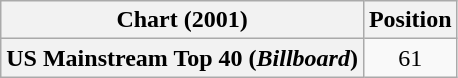<table class="wikitable plainrowheaders" style="text-align:center">
<tr>
<th scope="col">Chart (2001)</th>
<th scope="col">Position</th>
</tr>
<tr>
<th scope="row">US Mainstream Top 40 (<em>Billboard</em>)</th>
<td>61</td>
</tr>
</table>
